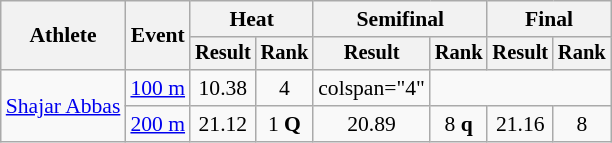<table class="wikitable" style="font-size:90%; text-align:center">
<tr>
<th rowspan=2>Athlete</th>
<th rowspan=2>Event</th>
<th colspan=2>Heat</th>
<th colspan=2>Semifinal</th>
<th colspan=2>Final</th>
</tr>
<tr style="font-size:95%">
<th>Result</th>
<th>Rank</th>
<th>Result</th>
<th>Rank</th>
<th>Result</th>
<th>Rank</th>
</tr>
<tr>
<td align=left rowspan=2><a href='#'>Shajar Abbas</a></td>
<td align=left rowspan=1><a href='#'>100 m</a></td>
<td>10.38</td>
<td>4</td>
<td>colspan="4" </td>
</tr>
<tr>
<td align=left rowspan=1><a href='#'>200 m</a></td>
<td>21.12</td>
<td>1 <strong>Q</strong></td>
<td>20.89</td>
<td>8 <strong>q</strong></td>
<td>21.16</td>
<td>8</td>
</tr>
</table>
